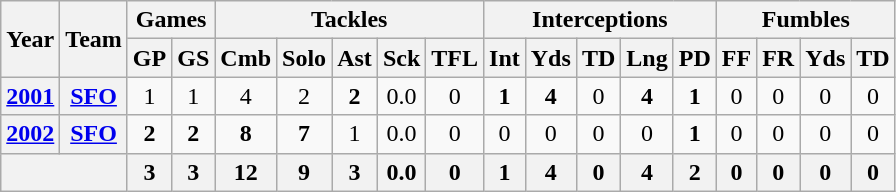<table class="wikitable" style="text-align:center">
<tr>
<th rowspan="2">Year</th>
<th rowspan="2">Team</th>
<th colspan="2">Games</th>
<th colspan="5">Tackles</th>
<th colspan="5">Interceptions</th>
<th colspan="4">Fumbles</th>
</tr>
<tr>
<th>GP</th>
<th>GS</th>
<th>Cmb</th>
<th>Solo</th>
<th>Ast</th>
<th>Sck</th>
<th>TFL</th>
<th>Int</th>
<th>Yds</th>
<th>TD</th>
<th>Lng</th>
<th>PD</th>
<th>FF</th>
<th>FR</th>
<th>Yds</th>
<th>TD</th>
</tr>
<tr>
<th><a href='#'>2001</a></th>
<th><a href='#'>SFO</a></th>
<td>1</td>
<td>1</td>
<td>4</td>
<td>2</td>
<td><strong>2</strong></td>
<td>0.0</td>
<td>0</td>
<td><strong>1</strong></td>
<td><strong>4</strong></td>
<td>0</td>
<td><strong>4</strong></td>
<td><strong>1</strong></td>
<td>0</td>
<td>0</td>
<td>0</td>
<td>0</td>
</tr>
<tr>
<th><a href='#'>2002</a></th>
<th><a href='#'>SFO</a></th>
<td><strong>2</strong></td>
<td><strong>2</strong></td>
<td><strong>8</strong></td>
<td><strong>7</strong></td>
<td>1</td>
<td>0.0</td>
<td>0</td>
<td>0</td>
<td>0</td>
<td>0</td>
<td>0</td>
<td><strong>1</strong></td>
<td>0</td>
<td>0</td>
<td>0</td>
<td>0</td>
</tr>
<tr>
<th colspan="2"></th>
<th>3</th>
<th>3</th>
<th>12</th>
<th>9</th>
<th>3</th>
<th>0.0</th>
<th>0</th>
<th>1</th>
<th>4</th>
<th>0</th>
<th>4</th>
<th>2</th>
<th>0</th>
<th>0</th>
<th>0</th>
<th>0</th>
</tr>
</table>
